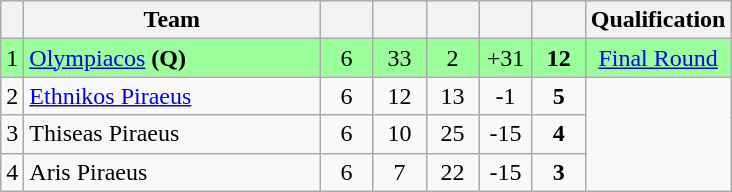<table class="wikitable" style="text-align: center; font-size:100%">
<tr>
<th></th>
<th width=190>Team</th>
<th width=28></th>
<th width=28></th>
<th width=28></th>
<th width=28></th>
<th width=28></th>
<th>Qualification</th>
</tr>
<tr bgcolor=#9AFF9A>
<td>1</td>
<td align=left><a href='#'>Olympiacos</a> <strong>(Q)</strong></td>
<td>6</td>
<td>33</td>
<td>2</td>
<td>+31</td>
<td><strong>12</strong></td>
<td><a href='#'>Final Round</a></td>
</tr>
<tr>
<td>2</td>
<td align=left><a href='#'>Ethnikos Piraeus</a></td>
<td>6</td>
<td>12</td>
<td>13</td>
<td>-1</td>
<td><strong>5</strong></td>
<td rowspan=3></td>
</tr>
<tr>
<td>3</td>
<td align=left>Thiseas Piraeus</td>
<td>6</td>
<td>10</td>
<td>25</td>
<td>-15</td>
<td><strong>4</strong></td>
</tr>
<tr>
<td>4</td>
<td align=left>Aris Piraeus</td>
<td>6</td>
<td>7</td>
<td>22</td>
<td>-15</td>
<td><strong>3</strong></td>
</tr>
</table>
